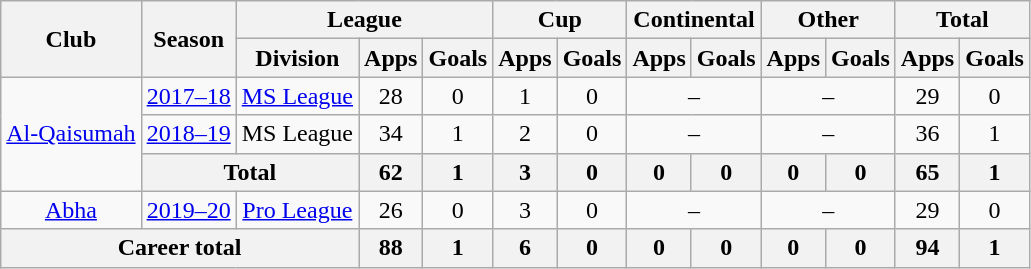<table class="wikitable" style="text-align: center">
<tr>
<th rowspan="2">Club</th>
<th rowspan="2">Season</th>
<th colspan="3">League</th>
<th colspan="2">Cup</th>
<th colspan="2">Continental</th>
<th colspan="2">Other</th>
<th colspan="2">Total</th>
</tr>
<tr>
<th>Division</th>
<th>Apps</th>
<th>Goals</th>
<th>Apps</th>
<th>Goals</th>
<th>Apps</th>
<th>Goals</th>
<th>Apps</th>
<th>Goals</th>
<th>Apps</th>
<th>Goals</th>
</tr>
<tr>
<td rowspan="3"><a href='#'>Al-Qaisumah</a></td>
<td><a href='#'>2017–18</a></td>
<td><a href='#'>MS League</a></td>
<td>28</td>
<td>0</td>
<td>1</td>
<td>0</td>
<td colspan="2">–</td>
<td colspan="2">–</td>
<td>29</td>
<td>0</td>
</tr>
<tr>
<td><a href='#'>2018–19</a></td>
<td>MS League</td>
<td>34</td>
<td>1</td>
<td>2</td>
<td>0</td>
<td colspan="2">–</td>
<td colspan="2">–</td>
<td>36</td>
<td>1</td>
</tr>
<tr>
<th colspan=2>Total</th>
<th>62</th>
<th>1</th>
<th>3</th>
<th>0</th>
<th>0</th>
<th>0</th>
<th>0</th>
<th>0</th>
<th>65</th>
<th>1</th>
</tr>
<tr>
<td rowspan="1"><a href='#'>Abha</a></td>
<td><a href='#'>2019–20</a></td>
<td><a href='#'>Pro League</a></td>
<td>26</td>
<td>0</td>
<td>3</td>
<td>0</td>
<td colspan="2">–</td>
<td colspan="2">–</td>
<td>29</td>
<td>0</td>
</tr>
<tr>
<th colspan=3>Career total</th>
<th>88</th>
<th>1</th>
<th>6</th>
<th>0</th>
<th>0</th>
<th>0</th>
<th>0</th>
<th>0</th>
<th>94</th>
<th>1</th>
</tr>
</table>
